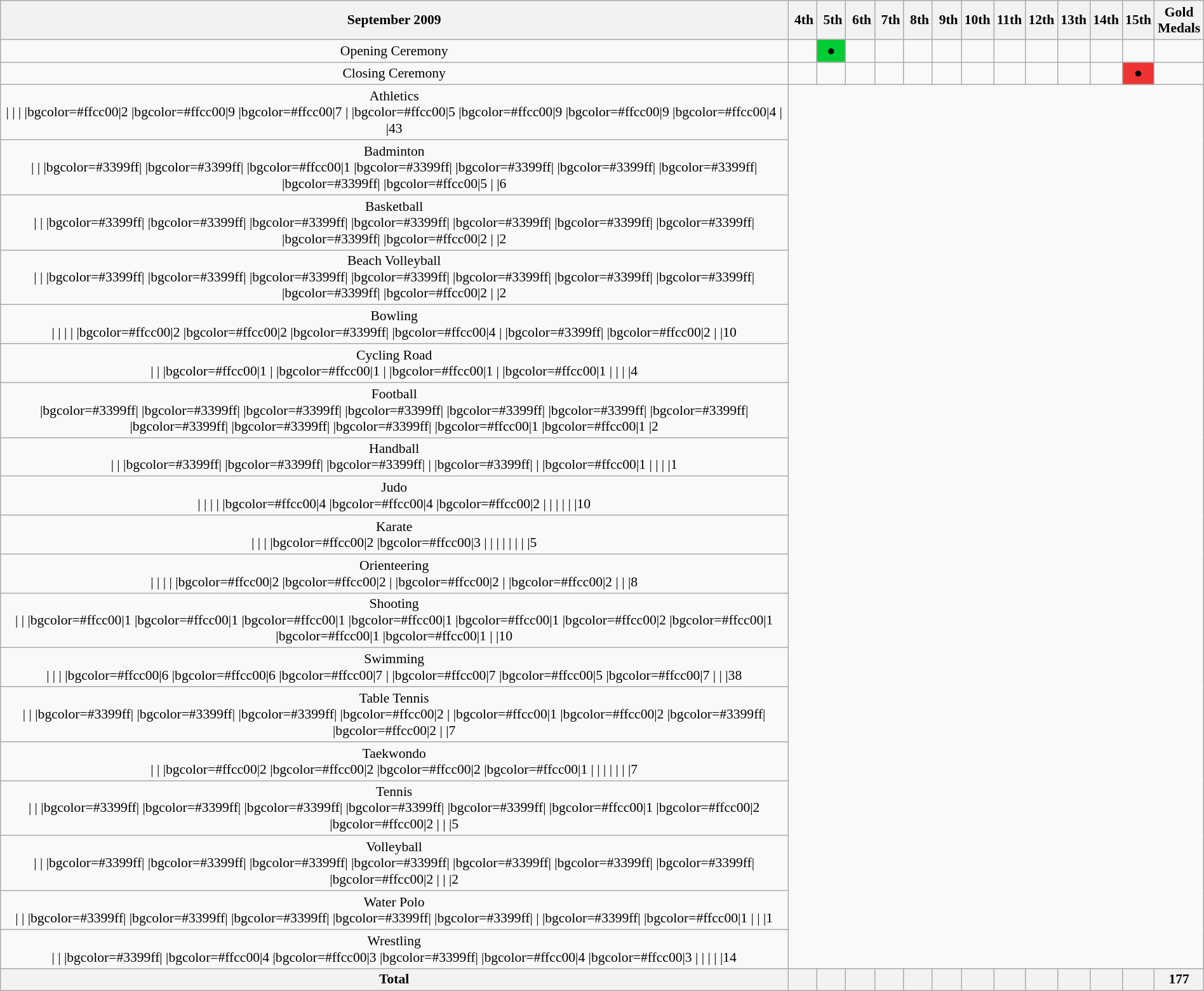<table class="wikitable" style="margin:0.5em auto;font-size:90%;">
<tr>
<th>September 2009</th>
<th> 4th</th>
<th> 5th</th>
<th> 6th</th>
<th> 7th</th>
<th> 8th</th>
<th> 9th</th>
<th>10th</th>
<th>11th</th>
<th>12th</th>
<th>13th</th>
<th>14th</th>
<th>15th</th>
<th>Gold<br>Medals</th>
</tr>
<tr align="center">
<td>Opening Ceremony</td>
<td></td>
<td bgcolor=#00cc33>●</td>
<td></td>
<td></td>
<td></td>
<td></td>
<td></td>
<td></td>
<td></td>
<td></td>
<td></td>
<td></td>
<td></td>
</tr>
<tr align="center">
<td>Closing Ceremony</td>
<td></td>
<td></td>
<td></td>
<td></td>
<td></td>
<td></td>
<td></td>
<td></td>
<td></td>
<td></td>
<td></td>
<td bgcolor=#ee3333>●</td>
<td></td>
</tr>
<tr align="center">
<td>Athletics<br>|
|
|
|bgcolor=#ffcc00|2
|bgcolor=#ffcc00|9
|bgcolor=#ffcc00|7
|
|bgcolor=#ffcc00|5
|bgcolor=#ffcc00|9
|bgcolor=#ffcc00|9
|bgcolor=#ffcc00|4
|
|43</td>
</tr>
<tr align="center">
<td>Badminton<br>|
|
|bgcolor=#3399ff|
|bgcolor=#3399ff|
|bgcolor=#ffcc00|1
|bgcolor=#3399ff|
|bgcolor=#3399ff|
|bgcolor=#3399ff|
|bgcolor=#3399ff|
|bgcolor=#3399ff|
|bgcolor=#ffcc00|5
|
|6</td>
</tr>
<tr align="center">
<td>Basketball<br>|
|
|bgcolor=#3399ff|
|bgcolor=#3399ff|
|bgcolor=#3399ff|
|bgcolor=#3399ff|
|bgcolor=#3399ff|
|bgcolor=#3399ff|
|bgcolor=#3399ff|
|bgcolor=#3399ff|
|bgcolor=#ffcc00|2
|
|2</td>
</tr>
<tr align="center">
<td>Beach Volleyball<br>|
|
|bgcolor=#3399ff|
|bgcolor=#3399ff|
|bgcolor=#3399ff|
|bgcolor=#3399ff|
|bgcolor=#3399ff|
|bgcolor=#3399ff|
|bgcolor=#3399ff|
|bgcolor=#3399ff|
|bgcolor=#ffcc00|2
|
|2</td>
</tr>
<tr align="center">
<td>Bowling<br>|
|
|
|
|bgcolor=#ffcc00|2
|bgcolor=#ffcc00|2
|bgcolor=#3399ff|
|bgcolor=#ffcc00|4
|
|bgcolor=#3399ff|
|bgcolor=#ffcc00|2
|
|10</td>
</tr>
<tr align="center">
<td>Cycling Road<br>|
|
|bgcolor=#ffcc00|1
|
|bgcolor=#ffcc00|1
|
|bgcolor=#ffcc00|1
|
|bgcolor=#ffcc00|1
|
|
|
|4</td>
</tr>
<tr align="center">
<td>Football<br>|bgcolor=#3399ff|
|bgcolor=#3399ff|
|bgcolor=#3399ff|
|bgcolor=#3399ff|
|bgcolor=#3399ff|
|bgcolor=#3399ff|
|bgcolor=#3399ff|
|bgcolor=#3399ff|
|bgcolor=#3399ff|
|bgcolor=#3399ff|
|bgcolor=#ffcc00|1
|bgcolor=#ffcc00|1
|2</td>
</tr>
<tr align="center">
<td>Handball<br>|
|
|bgcolor=#3399ff|
|bgcolor=#3399ff|
|bgcolor=#3399ff|
|
|bgcolor=#3399ff|
|
|bgcolor=#ffcc00|1
|
|
|
|1</td>
</tr>
<tr align="center">
<td>Judo<br>|
|
|
|
|bgcolor=#ffcc00|4
|bgcolor=#ffcc00|4
|bgcolor=#ffcc00|2
|
|
|
|
|
|10</td>
</tr>
<tr align="center">
<td>Karate<br>|
|
|
|bgcolor=#ffcc00|2
|bgcolor=#ffcc00|3
|
|
|
|
|
|
|
|5</td>
</tr>
<tr align="center">
<td>Orienteering<br>|
|
|
|
|bgcolor=#ffcc00|2
|bgcolor=#ffcc00|2
|
|bgcolor=#ffcc00|2
|
|bgcolor=#ffcc00|2
|
|
|8</td>
</tr>
<tr align="center">
<td>Shooting<br>|
|
|bgcolor=#ffcc00|1
|bgcolor=#ffcc00|1
|bgcolor=#ffcc00|1
|bgcolor=#ffcc00|1
|bgcolor=#ffcc00|1
|bgcolor=#ffcc00|2
|bgcolor=#ffcc00|1
|bgcolor=#ffcc00|1
|bgcolor=#ffcc00|1
|
|10</td>
</tr>
<tr align="center">
<td>Swimming<br>|
|
|
|bgcolor=#ffcc00|6
|bgcolor=#ffcc00|6
|bgcolor=#ffcc00|7
|
|bgcolor=#ffcc00|7
|bgcolor=#ffcc00|5
|bgcolor=#ffcc00|7
|
|
|38</td>
</tr>
<tr align="center">
<td>Table Tennis<br>|
|
|bgcolor=#3399ff|
|bgcolor=#3399ff|
|bgcolor=#3399ff|
|bgcolor=#ffcc00|2
|
|bgcolor=#ffcc00|1
|bgcolor=#ffcc00|2
|bgcolor=#3399ff|
|bgcolor=#ffcc00|2
|
|7</td>
</tr>
<tr align="center">
<td>Taekwondo<br>|
|
|bgcolor=#ffcc00|2
|bgcolor=#ffcc00|2
|bgcolor=#ffcc00|2
|bgcolor=#ffcc00|1
|
|
|
|
|
|
|7</td>
</tr>
<tr align="center">
<td>Tennis<br>|
|
|bgcolor=#3399ff|
|bgcolor=#3399ff|
|bgcolor=#3399ff|
|bgcolor=#3399ff|
|bgcolor=#3399ff|
|bgcolor=#ffcc00|1
|bgcolor=#ffcc00|2
|bgcolor=#ffcc00|2
|
|
|5</td>
</tr>
<tr align="center">
<td>Volleyball<br>|
|
|bgcolor=#3399ff|
|bgcolor=#3399ff|
|bgcolor=#3399ff|
|bgcolor=#3399ff|
|bgcolor=#3399ff|
|bgcolor=#3399ff|
|bgcolor=#3399ff|
|bgcolor=#ffcc00|2
|
|
|2</td>
</tr>
<tr align="center">
<td>Water Polo<br>|
|
|bgcolor=#3399ff|
|bgcolor=#3399ff|
|bgcolor=#3399ff|
|bgcolor=#3399ff|
|bgcolor=#3399ff|
|
|bgcolor=#3399ff|
|bgcolor=#ffcc00|1
|
|
|1</td>
</tr>
<tr align="center">
<td>Wrestling<br>|
|
|bgcolor=#3399ff|
|bgcolor=#ffcc00|4
|bgcolor=#ffcc00|3
|bgcolor=#3399ff|
|bgcolor=#ffcc00|4
|bgcolor=#ffcc00|3
|
|
|
|
|14</td>
</tr>
<tr align="center">
<th><strong>Total</strong></th>
<th></th>
<th></th>
<th></th>
<th></th>
<th></th>
<th></th>
<th></th>
<th></th>
<th></th>
<th></th>
<th></th>
<th></th>
<th>177</th>
</tr>
</table>
